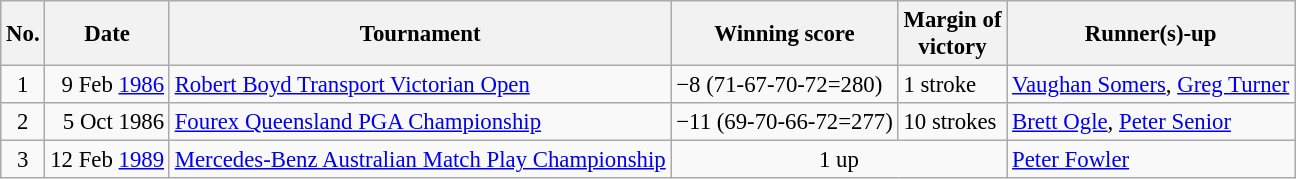<table class="wikitable" style="font-size:95%;">
<tr>
<th>No.</th>
<th>Date</th>
<th>Tournament</th>
<th>Winning score</th>
<th>Margin of<br>victory</th>
<th>Runner(s)-up</th>
</tr>
<tr>
<td align=center>1</td>
<td align=right>9 Feb <a href='#'>1986</a></td>
<td><a href='#'>Robert Boyd Transport Victorian Open</a></td>
<td>−8 (71-67-70-72=280)</td>
<td>1 stroke</td>
<td> <a href='#'>Vaughan Somers</a>,  <a href='#'>Greg Turner</a></td>
</tr>
<tr>
<td align=center>2</td>
<td align=right>5 Oct 1986</td>
<td><a href='#'>Fourex Queensland PGA Championship</a></td>
<td>−11 (69-70-66-72=277)</td>
<td>10 strokes</td>
<td> <a href='#'>Brett Ogle</a>,  <a href='#'>Peter Senior</a></td>
</tr>
<tr>
<td align=center>3</td>
<td align=right>12 Feb <a href='#'>1989</a></td>
<td><a href='#'>Mercedes-Benz Australian Match Play Championship</a></td>
<td colspan=2 align=center>1 up</td>
<td> <a href='#'>Peter Fowler</a></td>
</tr>
</table>
